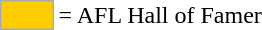<table>
<tr>
<td style="background-color:#FFCC00; border:1px solid #aaaaaa; width:2em;"></td>
<td>= AFL Hall of Famer</td>
</tr>
</table>
